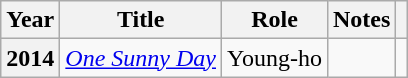<table class="wikitable sortable plainrowheaders">
<tr>
<th scope="col">Year</th>
<th scope="col">Title</th>
<th scope="col">Role</th>
<th scope="col" class="unsortable">Notes</th>
<th scope="col" class="unsortable"></th>
</tr>
<tr>
<th scope="row">2014</th>
<td><em><a href='#'>One Sunny Day</a></em></td>
<td>Young-ho</td>
<td></td>
<td></td>
</tr>
</table>
